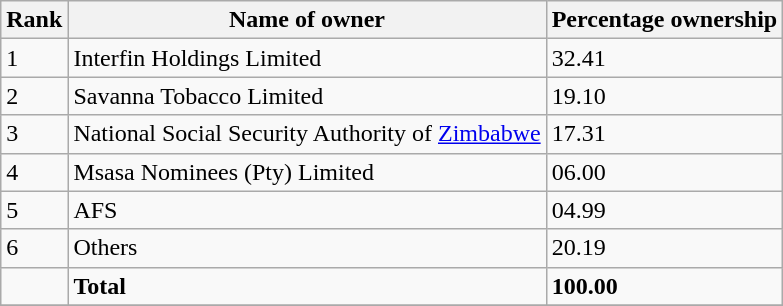<table class="wikitable sortable">
<tr>
<th style="width:2em;">Rank</th>
<th>Name of owner</th>
<th>Percentage ownership</th>
</tr>
<tr>
<td>1</td>
<td>Interfin Holdings Limited</td>
<td>32.41</td>
</tr>
<tr>
<td>2</td>
<td>Savanna Tobacco Limited</td>
<td>19.10</td>
</tr>
<tr>
<td>3</td>
<td>National Social Security Authority of <a href='#'>Zimbabwe</a></td>
<td>17.31</td>
</tr>
<tr>
<td>4</td>
<td>Msasa Nominees (Pty) Limited</td>
<td>06.00</td>
</tr>
<tr>
<td>5</td>
<td>AFS</td>
<td>04.99</td>
</tr>
<tr>
<td>6</td>
<td>Others</td>
<td>20.19</td>
</tr>
<tr>
<td></td>
<td><strong>Total</strong></td>
<td><strong>100.00</strong></td>
</tr>
<tr>
</tr>
</table>
